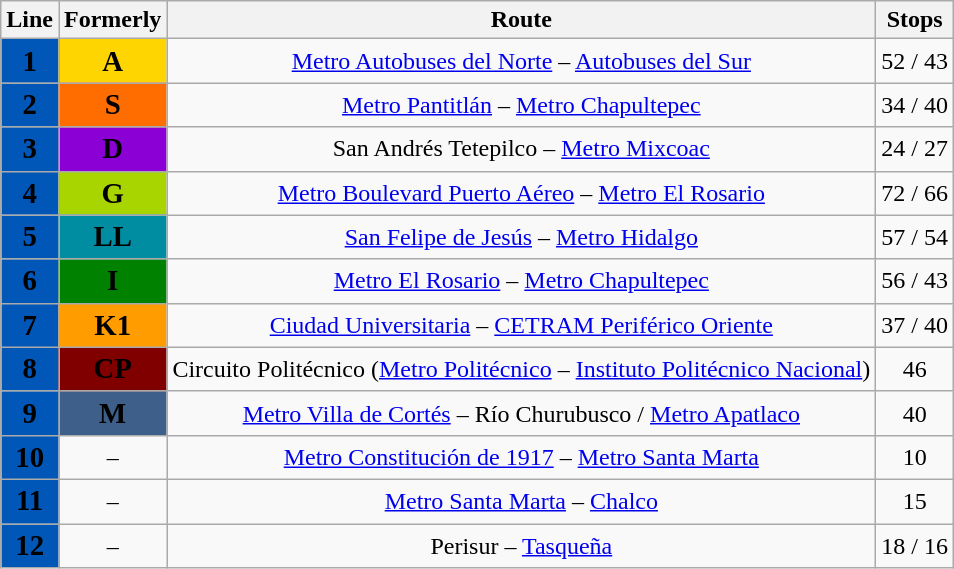<table class="wikitable" style="text-align:center">
<tr>
<th>Line</th>
<th>Formerly</th>
<th>Route</th>
<th>Stops</th>
</tr>
<tr>
<td bgcolor=#0057B8><span><big><strong>1</strong></big></span></td>
<td bgcolor=#fed500><span><big><strong>A</strong></big></span></td>
<td><a href='#'>Metro Autobuses del Norte</a> – <a href='#'>Autobuses del Sur</a></td>
<td>52 / 43</td>
</tr>
<tr>
<td bgcolor=#0057B8><span><big><strong>2</strong></big></span></td>
<td bgcolor=#ff6d00><span><big><strong>S</strong></big></span></td>
<td><a href='#'>Metro Pantitlán</a> – <a href='#'>Metro Chapultepec</a></td>
<td>34 / 40</td>
</tr>
<tr>
<td bgcolor=#0057B8><span><big><strong>3</strong></big></span></td>
<td bgcolor=#8B01D5><span><big><strong>D</strong></big></span></td>
<td>San Andrés Tetepilco – <a href='#'>Metro Mixcoac</a></td>
<td>24 / 27</td>
</tr>
<tr>
<td bgcolor=#0057B8><span><big><strong>4</strong></big></span></td>
<td bgcolor=#a8d500><span><big><strong>G</strong></big></span></td>
<td><a href='#'>Metro Boulevard Puerto Aéreo</a> – <a href='#'>Metro El Rosario</a></td>
<td>72 / 66</td>
</tr>
<tr>
<td bgcolor=#0057B8><span><big><strong>5</strong></big></span></td>
<td bgcolor=#008da1><span><big><strong>LL</strong></big></span></td>
<td><a href='#'>San Felipe de Jesús</a> – <a href='#'>Metro Hidalgo</a></td>
<td>57 / 54</td>
</tr>
<tr>
<td bgcolor=#0057B8><span><big><strong>6</strong></big></span></td>
<td bgcolor=#008100><span><big><strong>I</strong></big></span></td>
<td><a href='#'>Metro El Rosario</a> – <a href='#'>Metro Chapultepec</a></td>
<td>56 / 43</td>
</tr>
<tr>
<td bgcolor=#0057B8><span><big><strong>7</strong></big></span></td>
<td bgcolor=#ff9c00><span><big><strong>K1</strong></big></span></td>
<td><a href='#'>Ciudad Universitaria</a> – <a href='#'>CETRAM Periférico Oriente</a></td>
<td>37 / 40</td>
</tr>
<tr>
<td bgcolor=#0057B8><span><big><strong>8</strong></big></span></td>
<td bgcolor=#800000><span><big><strong>CP</strong></big></span></td>
<td>Circuito Politécnico (<a href='#'>Metro Politécnico</a> – <a href='#'>Instituto Politécnico Nacional</a>)</td>
<td>46</td>
</tr>
<tr>
<td bgcolor=#0057B8><span><big><strong>9</strong></big></span></td>
<td bgcolor=#3e5f8a><span><big><strong>M</strong></big></span></td>
<td><a href='#'>Metro Villa de Cortés</a> – Río Churubusco / <a href='#'>Metro Apatlaco</a></td>
<td>40</td>
</tr>
<tr>
<td bgcolor=#0057B8><span><big><strong>10</strong></big></span></td>
<td>–</td>
<td><a href='#'>Metro Constitución de 1917</a> – <a href='#'>Metro Santa Marta</a></td>
<td>10</td>
</tr>
<tr>
<td bgcolor=#0057B8><span><big><strong>11</strong></big></span></td>
<td>–</td>
<td><a href='#'>Metro Santa Marta</a> – <a href='#'>Chalco</a></td>
<td>15</td>
</tr>
<tr>
<td bgcolor=#0057B8><span><big><strong>12</strong></big></span></td>
<td>–</td>
<td>Perisur – <a href='#'>Tasqueña</a></td>
<td>18 / 16</td>
</tr>
</table>
